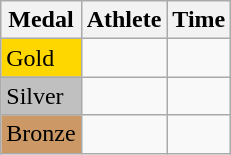<table class="wikitable">
<tr>
<th>Medal</th>
<th>Athlete</th>
<th>Time</th>
</tr>
<tr>
<td bgcolor="gold">Gold</td>
<td></td>
<td></td>
</tr>
<tr>
<td bgcolor="silver">Silver</td>
<td></td>
<td></td>
</tr>
<tr>
<td bgcolor="CC9966">Bronze</td>
<td></td>
<td></td>
</tr>
</table>
